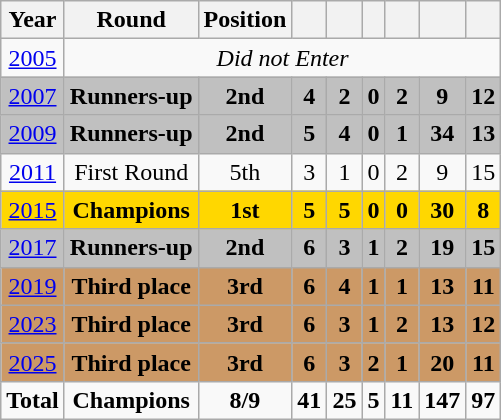<table class="wikitable" style="text-align: center;">
<tr>
<th>Year</th>
<th>Round</th>
<th>Position</th>
<th></th>
<th></th>
<th></th>
<th></th>
<th></th>
<th></th>
</tr>
<tr>
<td> <a href='#'>2005</a></td>
<td colspan=8><em>Did not Enter</em></td>
</tr>
<tr style="background:silver;">
<td> <a href='#'>2007</a></td>
<td><strong>Runners-up</strong></td>
<td><strong>2nd</strong></td>
<td><strong>4</strong></td>
<td><strong>2</strong></td>
<td><strong>0</strong></td>
<td><strong>2</strong></td>
<td><strong>9</strong></td>
<td><strong>12</strong></td>
</tr>
<tr style="background:silver;">
<td> <a href='#'>2009</a></td>
<td><strong>Runners-up</strong></td>
<td><strong>2nd</strong></td>
<td><strong>5</strong></td>
<td><strong>4</strong></td>
<td><strong>0</strong></td>
<td><strong>1</strong></td>
<td><strong>34</strong></td>
<td><strong>13</strong></td>
</tr>
<tr>
<td> <a href='#'>2011</a></td>
<td>First Round</td>
<td>5th</td>
<td>3</td>
<td>1</td>
<td>0</td>
<td>2</td>
<td>9</td>
<td>15</td>
</tr>
<tr style="background:gold;">
<td> <a href='#'>2015</a></td>
<td><strong>Champions</strong></td>
<td><strong>1st</strong></td>
<td><strong>5</strong></td>
<td><strong>5</strong></td>
<td><strong>0</strong></td>
<td><strong>0</strong></td>
<td><strong>30</strong></td>
<td><strong>8</strong></td>
</tr>
<tr style="background:silver;">
<td> <a href='#'>2017</a></td>
<td><strong>Runners-up</strong></td>
<td><strong>2nd</strong></td>
<td><strong>6</strong></td>
<td><strong>3</strong></td>
<td><strong>1</strong></td>
<td><strong>2</strong></td>
<td><strong>19</strong></td>
<td><strong>15</strong></td>
</tr>
<tr style="background:#cc9966;">
<td> <a href='#'>2019</a></td>
<td><strong>Third place</strong></td>
<td><strong>3rd</strong></td>
<td><strong>6</strong></td>
<td><strong>4</strong></td>
<td><strong>1</strong></td>
<td><strong>1</strong></td>
<td><strong>13</strong></td>
<td><strong>11</strong></td>
</tr>
<tr style="background:#cc9966;">
<td> <a href='#'>2023</a></td>
<td><strong>Third place</strong></td>
<td><strong>3rd</strong></td>
<td><strong>6</strong></td>
<td><strong>3</strong></td>
<td><strong>1</strong></td>
<td><strong>2</strong></td>
<td><strong>13</strong></td>
<td><strong>12</strong></td>
</tr>
<tr style="background:#cc9966;">
<td> <a href='#'>2025</a></td>
<td><strong>Third place</strong></td>
<td><strong>3rd</strong></td>
<td><strong>6</strong></td>
<td><strong>3</strong></td>
<td><strong>2</strong></td>
<td><strong>1</strong></td>
<td><strong>20</strong></td>
<td><strong>11</strong></td>
</tr>
<tr>
<td><strong>Total</strong></td>
<td><strong>Champions</strong></td>
<td><strong>8/9</strong></td>
<td><strong>41</strong></td>
<td><strong>25</strong></td>
<td><strong>5</strong></td>
<td><strong>11</strong></td>
<td><strong>147</strong></td>
<td><strong>97</strong></td>
</tr>
</table>
